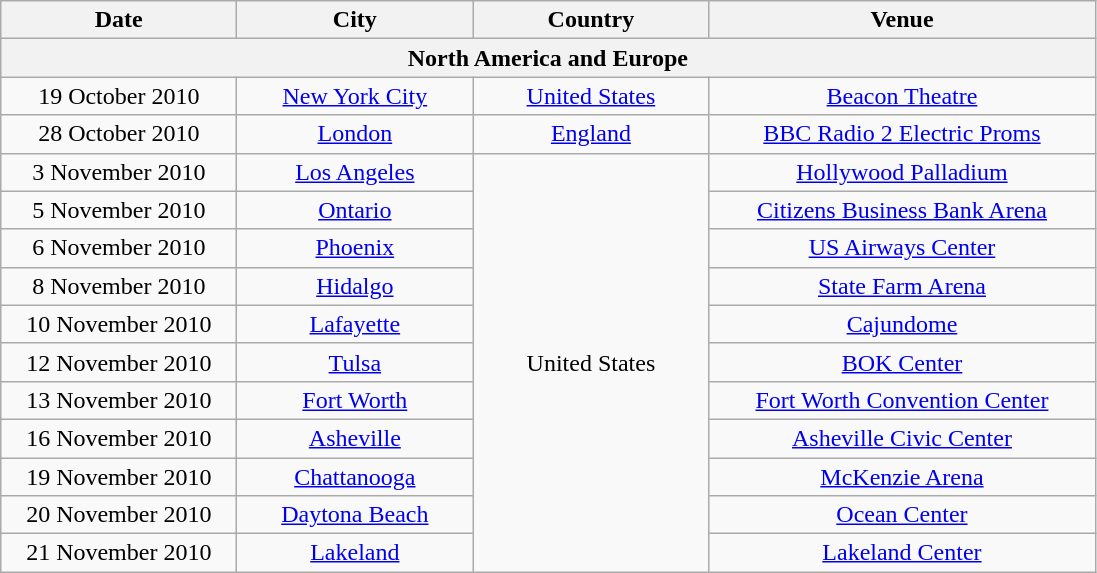<table class="wikitable" style="text-align:center">
<tr>
<th style="width:150px;">Date</th>
<th style="width:150px;">City</th>
<th style="width:150px;">Country</th>
<th style="width:250px;">Venue</th>
</tr>
<tr>
<th colspan="4">North America and Europe</th>
</tr>
<tr>
<td>19 October 2010</td>
<td><a href='#'>New York City</a></td>
<td><a href='#'>United States</a></td>
<td><a href='#'>Beacon Theatre</a></td>
</tr>
<tr>
<td>28 October 2010</td>
<td><a href='#'>London</a></td>
<td><a href='#'>England</a></td>
<td><a href='#'>BBC Radio 2 Electric Proms</a></td>
</tr>
<tr>
<td>3 November 2010</td>
<td><a href='#'>Los Angeles</a></td>
<td rowspan="11">United States</td>
<td><a href='#'>Hollywood Palladium</a></td>
</tr>
<tr>
<td>5 November 2010</td>
<td><a href='#'>Ontario</a></td>
<td><a href='#'>Citizens Business Bank Arena</a></td>
</tr>
<tr>
<td>6 November 2010</td>
<td><a href='#'>Phoenix</a></td>
<td><a href='#'>US Airways Center</a></td>
</tr>
<tr>
<td>8 November 2010</td>
<td><a href='#'>Hidalgo</a></td>
<td><a href='#'>State Farm Arena</a></td>
</tr>
<tr>
<td>10 November 2010</td>
<td><a href='#'>Lafayette</a></td>
<td><a href='#'>Cajundome</a></td>
</tr>
<tr>
<td>12 November 2010</td>
<td><a href='#'>Tulsa</a></td>
<td><a href='#'>BOK Center</a></td>
</tr>
<tr>
<td>13 November 2010</td>
<td><a href='#'>Fort Worth</a></td>
<td><a href='#'>Fort Worth Convention Center</a></td>
</tr>
<tr>
<td>16 November 2010</td>
<td><a href='#'>Asheville</a></td>
<td><a href='#'>Asheville Civic Center</a></td>
</tr>
<tr>
<td>19 November 2010</td>
<td><a href='#'>Chattanooga</a></td>
<td><a href='#'>McKenzie Arena</a></td>
</tr>
<tr>
<td>20 November 2010</td>
<td><a href='#'>Daytona Beach</a></td>
<td><a href='#'>Ocean Center</a></td>
</tr>
<tr>
<td>21 November 2010</td>
<td><a href='#'>Lakeland</a></td>
<td><a href='#'>Lakeland Center</a></td>
</tr>
</table>
